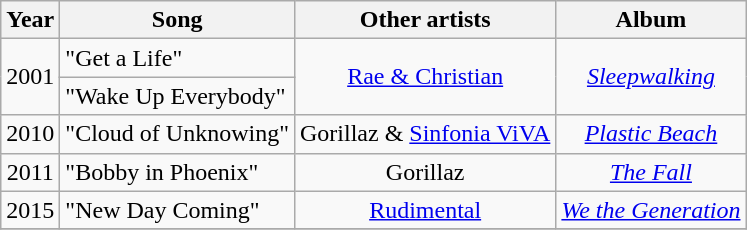<table class="wikitable" style=text-align:center;>
<tr>
<th colspan="1">Year</th>
<th colspan="1">Song</th>
<th colpan="1">Other artists</th>
<th colpan="1">Album</th>
</tr>
<tr>
<td rowspan="2">2001</td>
<td align="left">"Get a Life"</td>
<td rowspan="2"><a href='#'>Rae & Christian</a></td>
<td rowspan="2"><em><a href='#'>Sleepwalking</a></em></td>
</tr>
<tr>
<td align="left">"Wake Up Everybody"</td>
</tr>
<tr>
<td>2010</td>
<td align="left">"Cloud of Unknowing"</td>
<td>Gorillaz & <a href='#'>Sinfonia ViVA</a></td>
<td><em><a href='#'>Plastic Beach</a></em></td>
</tr>
<tr>
<td>2011</td>
<td align="left">"Bobby in Phoenix"</td>
<td>Gorillaz</td>
<td><em><a href='#'>The Fall</a></em></td>
</tr>
<tr>
<td>2015</td>
<td align="left">"New Day Coming"</td>
<td><a href='#'>Rudimental</a></td>
<td><em><a href='#'>We the Generation</a></em></td>
</tr>
<tr>
</tr>
</table>
